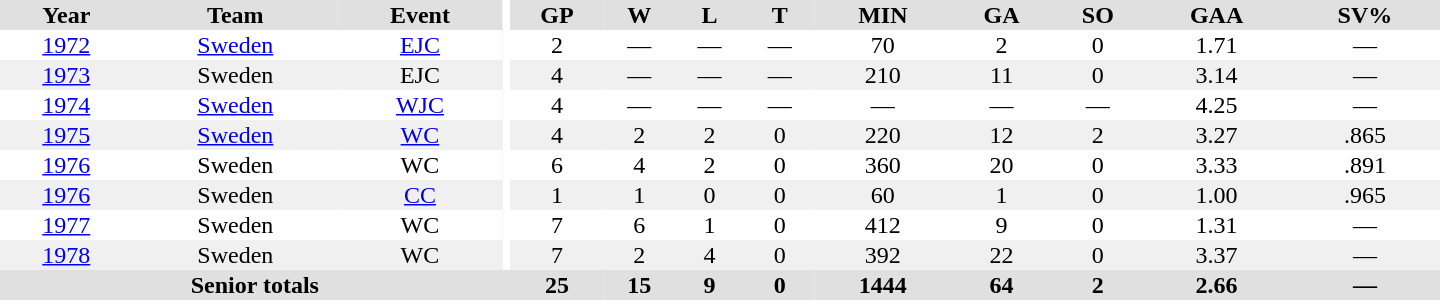<table border="0" cellpadding="1" cellspacing="0" ID="Table3" style="text-align:center; width:60em">
<tr ALIGN="center" bgcolor="#e0e0e0">
<th>Year</th>
<th>Team</th>
<th>Event</th>
<th rowspan="99" bgcolor="#ffffff"></th>
<th>GP</th>
<th>W</th>
<th>L</th>
<th>T</th>
<th>MIN</th>
<th>GA</th>
<th>SO</th>
<th>GAA</th>
<th>SV%</th>
</tr>
<tr>
<td><a href='#'>1972</a></td>
<td><a href='#'>Sweden</a></td>
<td><a href='#'>EJC</a></td>
<td>2</td>
<td>—</td>
<td>—</td>
<td>—</td>
<td>70</td>
<td>2</td>
<td>0</td>
<td>1.71</td>
<td>—</td>
</tr>
<tr bgcolor="#f0f0f0">
<td><a href='#'>1973</a></td>
<td>Sweden</td>
<td>EJC</td>
<td>4</td>
<td>—</td>
<td>—</td>
<td>—</td>
<td>210</td>
<td>11</td>
<td>0</td>
<td>3.14</td>
<td>—</td>
</tr>
<tr>
<td><a href='#'>1974</a></td>
<td><a href='#'>Sweden</a></td>
<td><a href='#'>WJC</a></td>
<td>4</td>
<td>—</td>
<td>—</td>
<td>—</td>
<td>—</td>
<td>—</td>
<td>—</td>
<td>4.25</td>
<td>—</td>
</tr>
<tr bgcolor="#f0f0f0">
<td><a href='#'>1975</a></td>
<td><a href='#'>Sweden</a></td>
<td><a href='#'>WC</a></td>
<td>4</td>
<td>2</td>
<td>2</td>
<td>0</td>
<td>220</td>
<td>12</td>
<td>2</td>
<td>3.27</td>
<td>.865</td>
</tr>
<tr>
<td><a href='#'>1976</a></td>
<td>Sweden</td>
<td>WC</td>
<td>6</td>
<td>4</td>
<td>2</td>
<td>0</td>
<td>360</td>
<td>20</td>
<td>0</td>
<td>3.33</td>
<td>.891</td>
</tr>
<tr bgcolor="#f0f0f0">
<td><a href='#'>1976</a></td>
<td>Sweden</td>
<td><a href='#'>CC</a></td>
<td>1</td>
<td>1</td>
<td>0</td>
<td>0</td>
<td>60</td>
<td>1</td>
<td>0</td>
<td>1.00</td>
<td>.965</td>
</tr>
<tr>
<td><a href='#'>1977</a></td>
<td>Sweden</td>
<td>WC</td>
<td>7</td>
<td>6</td>
<td>1</td>
<td>0</td>
<td>412</td>
<td>9</td>
<td>0</td>
<td>1.31</td>
<td>—</td>
</tr>
<tr bgcolor="#f0f0f0">
<td><a href='#'>1978</a></td>
<td>Sweden</td>
<td>WC</td>
<td>7</td>
<td>2</td>
<td>4</td>
<td>0</td>
<td>392</td>
<td>22</td>
<td>0</td>
<td>3.37</td>
<td>—</td>
</tr>
<tr bgcolor="#e0e0e0">
<th colspan=4>Senior totals</th>
<th>25</th>
<th>15</th>
<th>9</th>
<th>0</th>
<th>1444</th>
<th>64</th>
<th>2</th>
<th>2.66</th>
<th>—</th>
</tr>
</table>
